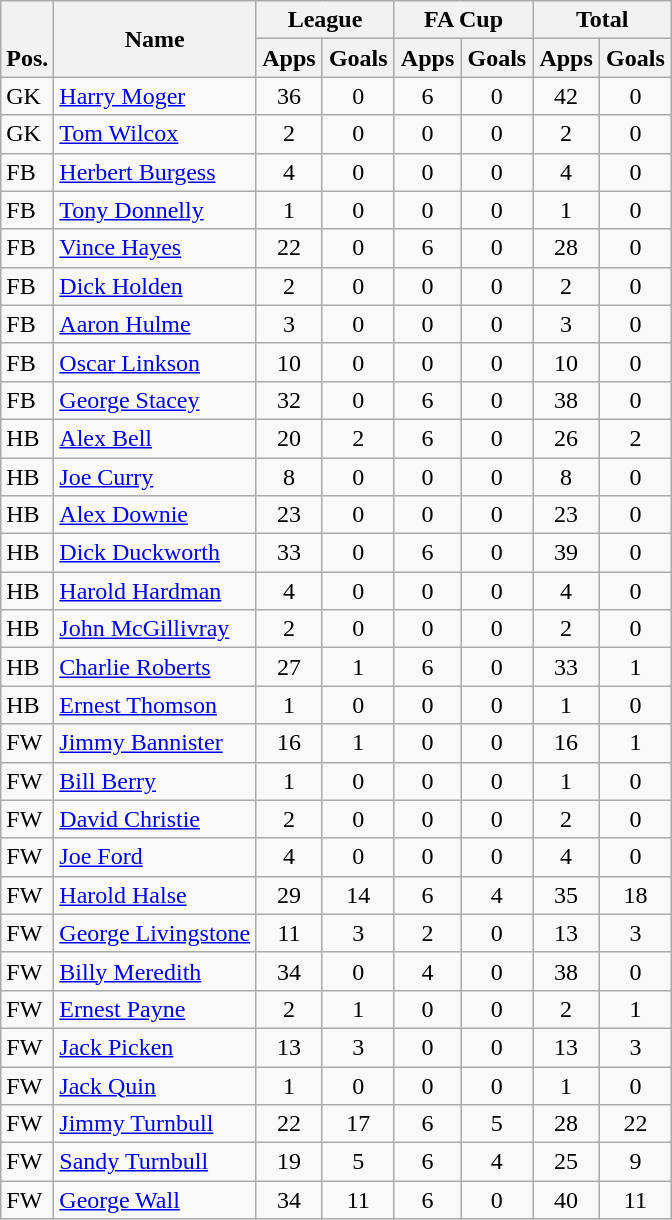<table class="wikitable" style="text-align:center">
<tr>
<th rowspan="2" style="vertical-align:bottom;">Pos.</th>
<th rowspan="2">Name</th>
<th colspan="2" style="width:85px;">League</th>
<th colspan="2" style="width:85px;">FA Cup</th>
<th colspan="2" style="width:85px;">Total</th>
</tr>
<tr>
<th>Apps</th>
<th>Goals</th>
<th>Apps</th>
<th>Goals</th>
<th>Apps</th>
<th>Goals</th>
</tr>
<tr>
<td align="left">GK</td>
<td align="left"> <a href='#'>Harry Moger</a></td>
<td>36</td>
<td>0</td>
<td>6</td>
<td>0</td>
<td>42</td>
<td>0</td>
</tr>
<tr>
<td align="left">GK</td>
<td align="left"> <a href='#'>Tom Wilcox</a></td>
<td>2</td>
<td>0</td>
<td>0</td>
<td>0</td>
<td>2</td>
<td>0</td>
</tr>
<tr>
<td align="left">FB</td>
<td align="left"> <a href='#'>Herbert Burgess</a></td>
<td>4</td>
<td>0</td>
<td>0</td>
<td>0</td>
<td>4</td>
<td>0</td>
</tr>
<tr>
<td align="left">FB</td>
<td align="left"> <a href='#'>Tony Donnelly</a></td>
<td>1</td>
<td>0</td>
<td>0</td>
<td>0</td>
<td>1</td>
<td>0</td>
</tr>
<tr>
<td align="left">FB</td>
<td align="left"> <a href='#'>Vince Hayes</a></td>
<td>22</td>
<td>0</td>
<td>6</td>
<td>0</td>
<td>28</td>
<td>0</td>
</tr>
<tr>
<td align="left">FB</td>
<td align="left"> <a href='#'>Dick Holden</a></td>
<td>2</td>
<td>0</td>
<td>0</td>
<td>0</td>
<td>2</td>
<td>0</td>
</tr>
<tr>
<td align="left">FB</td>
<td align="left"> <a href='#'>Aaron Hulme</a></td>
<td>3</td>
<td>0</td>
<td>0</td>
<td>0</td>
<td>3</td>
<td>0</td>
</tr>
<tr>
<td align="left">FB</td>
<td align="left"> <a href='#'>Oscar Linkson</a></td>
<td>10</td>
<td>0</td>
<td>0</td>
<td>0</td>
<td>10</td>
<td>0</td>
</tr>
<tr>
<td align="left">FB</td>
<td align="left"> <a href='#'>George Stacey</a></td>
<td>32</td>
<td>0</td>
<td>6</td>
<td>0</td>
<td>38</td>
<td>0</td>
</tr>
<tr>
<td align="left">HB</td>
<td align="left"> <a href='#'>Alex Bell</a></td>
<td>20</td>
<td>2</td>
<td>6</td>
<td>0</td>
<td>26</td>
<td>2</td>
</tr>
<tr>
<td align="left">HB</td>
<td align="left"> <a href='#'>Joe Curry</a></td>
<td>8</td>
<td>0</td>
<td>0</td>
<td>0</td>
<td>8</td>
<td>0</td>
</tr>
<tr>
<td align="left">HB</td>
<td align="left"> <a href='#'>Alex Downie</a></td>
<td>23</td>
<td>0</td>
<td>0</td>
<td>0</td>
<td>23</td>
<td>0</td>
</tr>
<tr>
<td align="left">HB</td>
<td align="left"> <a href='#'>Dick Duckworth</a></td>
<td>33</td>
<td>0</td>
<td>6</td>
<td>0</td>
<td>39</td>
<td>0</td>
</tr>
<tr>
<td align="left">HB</td>
<td align="left"> <a href='#'>Harold Hardman</a></td>
<td>4</td>
<td>0</td>
<td>0</td>
<td>0</td>
<td>4</td>
<td>0</td>
</tr>
<tr>
<td align="left">HB</td>
<td align="left"> <a href='#'>John McGillivray</a></td>
<td>2</td>
<td>0</td>
<td>0</td>
<td>0</td>
<td>2</td>
<td>0</td>
</tr>
<tr>
<td align="left">HB</td>
<td align="left"> <a href='#'>Charlie Roberts</a></td>
<td>27</td>
<td>1</td>
<td>6</td>
<td>0</td>
<td>33</td>
<td>1</td>
</tr>
<tr>
<td align="left">HB</td>
<td align="left"> <a href='#'>Ernest Thomson</a></td>
<td>1</td>
<td>0</td>
<td>0</td>
<td>0</td>
<td>1</td>
<td>0</td>
</tr>
<tr>
<td align="left">FW</td>
<td align="left"> <a href='#'>Jimmy Bannister</a></td>
<td>16</td>
<td>1</td>
<td>0</td>
<td>0</td>
<td>16</td>
<td>1</td>
</tr>
<tr>
<td align="left">FW</td>
<td align="left"> <a href='#'>Bill Berry</a></td>
<td>1</td>
<td>0</td>
<td>0</td>
<td>0</td>
<td>1</td>
<td>0</td>
</tr>
<tr>
<td align="left">FW</td>
<td align="left"> <a href='#'>David Christie</a></td>
<td>2</td>
<td>0</td>
<td>0</td>
<td>0</td>
<td>2</td>
<td>0</td>
</tr>
<tr>
<td align="left">FW</td>
<td align="left"> <a href='#'>Joe Ford</a></td>
<td>4</td>
<td>0</td>
<td>0</td>
<td>0</td>
<td>4</td>
<td>0</td>
</tr>
<tr>
<td align="left">FW</td>
<td align="left"> <a href='#'>Harold Halse</a></td>
<td>29</td>
<td>14</td>
<td>6</td>
<td>4</td>
<td>35</td>
<td>18</td>
</tr>
<tr>
<td align="left">FW</td>
<td align="left"> <a href='#'>George Livingstone</a></td>
<td>11</td>
<td>3</td>
<td>2</td>
<td>0</td>
<td>13</td>
<td>3</td>
</tr>
<tr>
<td align="left">FW</td>
<td align="left"> <a href='#'>Billy Meredith</a></td>
<td>34</td>
<td>0</td>
<td>4</td>
<td>0</td>
<td>38</td>
<td>0</td>
</tr>
<tr>
<td align="left">FW</td>
<td align="left"> <a href='#'>Ernest Payne</a></td>
<td>2</td>
<td>1</td>
<td>0</td>
<td>0</td>
<td>2</td>
<td>1</td>
</tr>
<tr>
<td align="left">FW</td>
<td align="left"> <a href='#'>Jack Picken</a></td>
<td>13</td>
<td>3</td>
<td>0</td>
<td>0</td>
<td>13</td>
<td>3</td>
</tr>
<tr>
<td align="left">FW</td>
<td align="left"> <a href='#'>Jack Quin</a></td>
<td>1</td>
<td>0</td>
<td>0</td>
<td>0</td>
<td>1</td>
<td>0</td>
</tr>
<tr>
<td align="left">FW</td>
<td align="left"> <a href='#'>Jimmy Turnbull</a></td>
<td>22</td>
<td>17</td>
<td>6</td>
<td>5</td>
<td>28</td>
<td>22</td>
</tr>
<tr>
<td align="left">FW</td>
<td align="left"> <a href='#'>Sandy Turnbull</a></td>
<td>19</td>
<td>5</td>
<td>6</td>
<td>4</td>
<td>25</td>
<td>9</td>
</tr>
<tr>
<td align="left">FW</td>
<td align="left"> <a href='#'>George Wall</a></td>
<td>34</td>
<td>11</td>
<td>6</td>
<td>0</td>
<td>40</td>
<td>11</td>
</tr>
</table>
